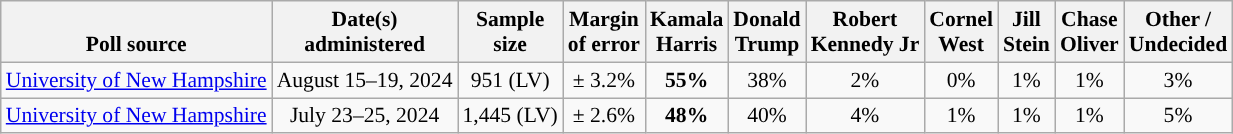<table class="wikitable sortable mw-datatable" style="font-size:90%;text-align:center;line-height:17px">
<tr style="vertical-align:bottom">
<th>Poll source</th>
<th>Date(s)<br>administered</th>
<th>Sample<br>size</th>
<th>Margin<br>of error</th>
<th class="unsortable">Kamala<br>Harris<br></th>
<th class="unsortable">Donald<br>Trump<br></th>
<th class="unsortable">Robert<br>Kennedy Jr<br></th>
<th class="unsortable">Cornel<br>West<br></th>
<th class="unsortable">Jill<br>Stein<br></th>
<th class="unsortable">Chase<br>Oliver<br></th>
<th class="unsortable">Other /<br>Undecided</th>
</tr>
<tr>
<td style="text-align:left;"><a href='#'>University of New Hampshire</a></td>
<td data-sort-value="2024-08-19">August 15–19, 2024</td>
<td>951 (LV)</td>
<td>± 3.2%</td>
<td style="color:black;background-color:"><strong>55%</strong></td>
<td>38%</td>
<td>2%</td>
<td>0%</td>
<td>1%</td>
<td>1%</td>
<td>3%</td>
</tr>
<tr>
<td style="text-align:left;"><a href='#'>University of New Hampshire</a></td>
<td data-sort-value="2024-07-25">July 23–25, 2024</td>
<td>1,445 (LV)</td>
<td>± 2.6%</td>
<td style="color:black;background-color:"><strong>48%</strong></td>
<td>40%</td>
<td>4%</td>
<td>1%</td>
<td>1%</td>
<td>1%</td>
<td>5%</td>
</tr>
</table>
